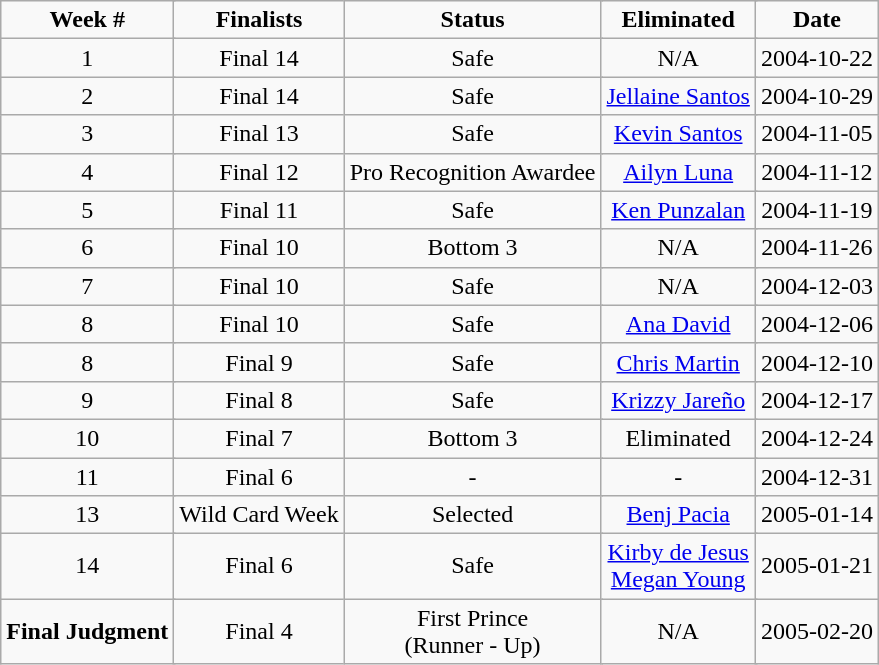<table class="wikitable" align="left">
<tr>
<td colspan="100" style="background:CCCCCC;" align="Center"><strong>Week #</strong></td>
<td colspan="100" style="background:CCCCCC;" align="Center"><strong>Finalists</strong></td>
<td colspan="100" style="background:CCCCCC;" align="Center"><strong>Status</strong></td>
<td colspan="100" style="background:CCCCCC;" align="Center"><strong>Eliminated</strong></td>
<td colspan="100" style="background:CCCCCC;" align="Center"><strong>Date</strong></td>
</tr>
<tr>
<td colspan="100" align="center" style="background:FAF6F6;">1</td>
<td colspan="100" align="center" style="background:FAF6F6;">Final 14</td>
<td colspan="100" align="center" style="background:FAF6F6;">Safe</td>
<td colspan="100" align="center" style="background:FAF6F6;">N/A</td>
<td colspan="100" align="center" style="background:FAF6F6;">2004-10-22</td>
</tr>
<tr>
<td colspan="100" align="center" style="background:FAF6F6;">2</td>
<td colspan="100" align="center" style="background:FAF6F6;">Final 14</td>
<td colspan="100" align="center" style="background:FAF6F6;">Safe</td>
<td colspan="100" align="center" style="background:FAF6F6;"><a href='#'>Jellaine Santos</a></td>
<td colspan="100" align="center" style="background:FAF6F6;">2004-10-29</td>
</tr>
<tr>
<td colspan="100" align="center" style="background:FAF6F6;">3</td>
<td colspan="100" align="center" style="background:FAF6F6;">Final 13</td>
<td colspan="100" align="center" style="background:FAF6F6;">Safe</td>
<td colspan="100" align="center" style="background:FAF6F6;"><a href='#'>Kevin Santos</a></td>
<td colspan="100" align="center" style="background:FAF6F6;">2004-11-05</td>
</tr>
<tr>
<td colspan="100" align="center" style="background:FAF6F6;">4</td>
<td colspan="100" align="center" style="background:FAF6F6;">Final 12</td>
<td colspan="100" align="center" style="background:FAF6F6;">Pro Recognition Awardee</td>
<td colspan="100" align="center" style="background:FAF6F6;"><a href='#'>Ailyn Luna</a></td>
<td colspan="100" align="center" style="background:FAF6F6;">2004-11-12</td>
</tr>
<tr>
<td colspan="100" align="center" style="background:FAF6F6;">5</td>
<td colspan="100" align="center" style="background:FAF6F6;">Final 11</td>
<td colspan="100" align="center" style="background:FAF6F6;">Safe</td>
<td colspan="100" align="center" style="background:FAF6F6;"><a href='#'>Ken Punzalan</a></td>
<td colspan="100" align="center" style="background:FAF6F6;">2004-11-19</td>
</tr>
<tr>
<td colspan="100" align="center" style="background:FAF6F6;">6</td>
<td colspan="100" align="center" style="background:FAF6F6;">Final 10</td>
<td colspan="100" align="center" style="background:FAF6F6;">Bottom 3</td>
<td colspan="100" align="center" style="background:FAF6F6;">N/A</td>
<td colspan="100" align="center" style="background:FAF6F6;">2004-11-26</td>
</tr>
<tr>
<td colspan="100" align="center" style="background:FAF6F6;">7</td>
<td colspan="100" align="center" style="background:FAF6F6;">Final 10</td>
<td colspan="100" align="center" style="background:FAF6F6;">Safe</td>
<td colspan="100" align="center" style="background:FAF6F6;">N/A</td>
<td colspan="100" align="center" style="background:FAF6F6;">2004-12-03</td>
</tr>
<tr>
<td colspan="100" align="center" style="background:FAF6F6;">8</td>
<td colspan="100" align="center" style="background:FAF6F6;">Final 10</td>
<td colspan="100" align="center" style="background:FAF6F6;">Safe</td>
<td colspan="100" align="center" style="background:FAF6F6;"><a href='#'>Ana David</a></td>
<td colspan="100" align="center" style="background:FAF6F6;">2004-12-06</td>
</tr>
<tr>
<td colspan="100" align="center" style="background:FAF6F6;">8</td>
<td colspan="100" align="center" style="background:FAF6F6;">Final 9</td>
<td colspan="100" align="center" style="background:FAF6F6;">Safe</td>
<td colspan="100" align="center" style="background:FAF6F6;"><a href='#'>Chris Martin</a></td>
<td colspan="100" align="center" style="background:FAF6F6;">2004-12-10</td>
</tr>
<tr>
<td colspan="100" align="center" style="background:FAF6F6;">9</td>
<td colspan="100" align="center" style="background:FAF6F6;">Final 8</td>
<td colspan="100" align="center" style="background:FAF6F6;">Safe</td>
<td colspan="100" align="center" style="background:FAF6F6;"><a href='#'>Krizzy Jareño</a></td>
<td colspan="100" align="center" style="background:FAF6F6;">2004-12-17</td>
</tr>
<tr>
<td colspan="100" align="center" style="background:FAF6F6;">10</td>
<td colspan="100" align="center" style="background:FAF6F6;">Final 7</td>
<td colspan="100" align="center" style="background:FAF6F6;">Bottom 3</td>
<td colspan="100" align="center" style="background:FAF6F6;">Eliminated</td>
<td colspan="100" align="center" style="background:FAF6F6;">2004-12-24</td>
</tr>
<tr>
<td colspan="100" align="center" style="background:FAF6F6;">11</td>
<td colspan="100" align="center" style="background:FAF6F6;">Final 6</td>
<td colspan="100" align="center" style="background:FAF6F6;">-</td>
<td colspan="100" align="center" style="background:FAF6F6;">-</td>
<td colspan="100" align="center" style="background:FAF6F6;">2004-12-31</td>
</tr>
<tr>
<td colspan="100" align="center" style="background:FAF6F6;">13</td>
<td colspan="100" align="center" style="background:FAF6F6;">Wild Card Week</td>
<td colspan="100" align="center" style="background:FAF6F6;">Selected</td>
<td colspan="100" align="center" style="background:FAF6F6;"><a href='#'>Benj Pacia</a></td>
<td colspan="100" align="center" style="background:FAF6F6;">2005-01-14</td>
</tr>
<tr>
<td colspan="100" align="center" style="background:FAF6F6;">14</td>
<td colspan="100" align="center" style="background:FAF6F6;">Final 6</td>
<td colspan="100" align="center" style="background:FAF6F6;">Safe</td>
<td colspan="100" align="center" style="background:FAF6F6;"><a href='#'>Kirby de Jesus</a><br><a href='#'>Megan Young</a></td>
<td colspan="100" align="center" style="background:FAF6F6;">2005-01-21</td>
</tr>
<tr>
<td colspan="100" align="center" style="background:FAF6F6;"><strong>Final Judgment</strong></td>
<td colspan="100" align="center" style="background:FAF6F6;">Final 4</td>
<td colspan="100" align="center" style="background:FAF6F6;">First Prince<br>(Runner - Up)</td>
<td colspan="100" align="center" style="background:FAF6F6;">N/A</td>
<td colspan="100" align="center" style="background:FAF6F6;">2005-02-20</td>
</tr>
</table>
